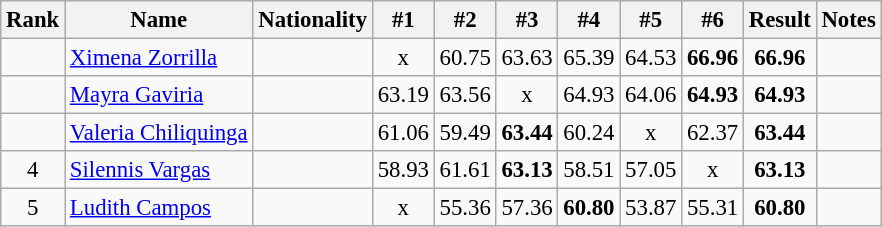<table class="wikitable sortable" style="text-align:center;font-size:95%">
<tr>
<th>Rank</th>
<th>Name</th>
<th>Nationality</th>
<th>#1</th>
<th>#2</th>
<th>#3</th>
<th>#4</th>
<th>#5</th>
<th>#6</th>
<th>Result</th>
<th>Notes</th>
</tr>
<tr>
<td></td>
<td align=left><a href='#'>Ximena Zorrilla</a></td>
<td align=left></td>
<td>x</td>
<td>60.75</td>
<td>63.63</td>
<td>65.39</td>
<td>64.53</td>
<td><strong>66.96</strong></td>
<td><strong>66.96</strong></td>
<td><strong></strong></td>
</tr>
<tr>
<td></td>
<td align=left><a href='#'>Mayra Gaviria</a></td>
<td align=left></td>
<td>63.19</td>
<td>63.56</td>
<td>x</td>
<td>64.93</td>
<td>64.06</td>
<td><strong>64.93</strong></td>
<td><strong>64.93</strong></td>
<td></td>
</tr>
<tr>
<td></td>
<td align=left><a href='#'>Valeria Chiliquinga</a></td>
<td align=left></td>
<td>61.06</td>
<td>59.49</td>
<td><strong>63.44</strong></td>
<td>60.24</td>
<td>x</td>
<td>62.37</td>
<td><strong>63.44</strong></td>
<td></td>
</tr>
<tr>
<td>4</td>
<td align=left><a href='#'>Silennis Vargas</a></td>
<td align=left></td>
<td>58.93</td>
<td>61.61</td>
<td><strong>63.13</strong></td>
<td>58.51</td>
<td>57.05</td>
<td>x</td>
<td><strong>63.13</strong></td>
<td></td>
</tr>
<tr>
<td>5</td>
<td align=left><a href='#'>Ludith Campos</a></td>
<td align=left></td>
<td>x</td>
<td>55.36</td>
<td>57.36</td>
<td><strong>60.80</strong></td>
<td>53.87</td>
<td>55.31</td>
<td><strong>60.80</strong></td>
<td></td>
</tr>
</table>
